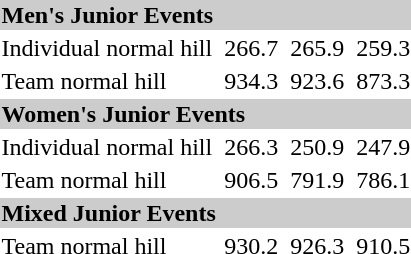<table>
<tr style="background:#ccc;">
<td colspan=7><strong>Men's Junior Events</strong></td>
</tr>
<tr>
<td>Individual normal hill</td>
<td></td>
<td>266.7</td>
<td></td>
<td>265.9</td>
<td></td>
<td>259.3</td>
</tr>
<tr>
<td>Team normal hill</td>
<td></td>
<td>934.3</td>
<td></td>
<td>923.6</td>
<td></td>
<td>873.3</td>
</tr>
<tr style="background:#ccc;">
<td colspan=7><strong>Women's Junior Events</strong></td>
</tr>
<tr>
<td>Individual normal hill</td>
<td></td>
<td>266.3</td>
<td></td>
<td>250.9</td>
<td></td>
<td>247.9</td>
</tr>
<tr>
<td>Team normal hill</td>
<td></td>
<td>906.5</td>
<td></td>
<td>791.9</td>
<td></td>
<td>786.1</td>
</tr>
<tr style="background:#ccc;">
<td colspan=7><strong>Mixed Junior Events</strong></td>
</tr>
<tr>
<td>Team normal hill</td>
<td></td>
<td>930.2</td>
<td></td>
<td>926.3</td>
<td></td>
<td>910.5</td>
</tr>
</table>
